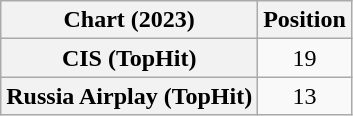<table class="wikitable sortable plainrowheaders" style="text-align:center">
<tr>
<th scope="col">Chart (2023)</th>
<th scope="col">Position</th>
</tr>
<tr>
<th scope="row">CIS (TopHit)</th>
<td>19</td>
</tr>
<tr>
<th scope="row">Russia Airplay (TopHit)</th>
<td>13</td>
</tr>
</table>
